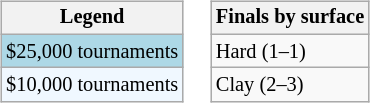<table>
<tr valign=top>
<td><br><table class=wikitable style="font-size:85%">
<tr>
<th>Legend</th>
</tr>
<tr style="background:lightblue;">
<td>$25,000 tournaments</td>
</tr>
<tr style="background:#f0f8ff;">
<td>$10,000 tournaments</td>
</tr>
</table>
</td>
<td><br><table class=wikitable style="font-size:85%">
<tr>
<th>Finals by surface</th>
</tr>
<tr>
<td>Hard (1–1)</td>
</tr>
<tr>
<td>Clay (2–3)</td>
</tr>
</table>
</td>
</tr>
</table>
